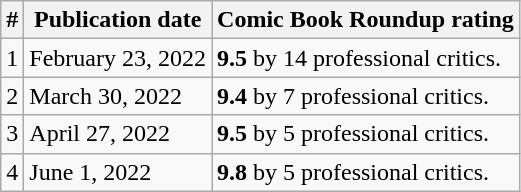<table class="wikitable">
<tr>
<th>#</th>
<th>Publication date</th>
<th>Comic Book Roundup rating</th>
</tr>
<tr>
<td>1</td>
<td>February 23, 2022</td>
<td><strong>9.5</strong> by 14 professional critics.</td>
</tr>
<tr>
<td>2</td>
<td>March 30, 2022</td>
<td><strong>9.4</strong> by 7 professional critics.</td>
</tr>
<tr>
<td>3</td>
<td>April 27, 2022</td>
<td><strong>9.5</strong> by 5 professional critics.</td>
</tr>
<tr>
<td>4</td>
<td>June 1, 2022</td>
<td><strong>9.8</strong> by 5 professional critics.</td>
</tr>
</table>
